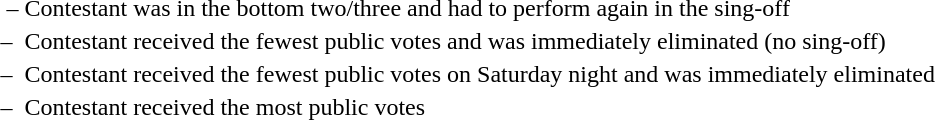<table>
<tr>
<td> –</td>
<td>Contestant was in the bottom two/three and had to perform again in the sing-off</td>
</tr>
<tr>
<td> –</td>
<td>Contestant received the fewest public votes and was immediately eliminated (no sing-off)</td>
</tr>
<tr>
<td> –</td>
<td>Contestant received the fewest public votes on Saturday night and was immediately eliminated</td>
</tr>
<tr>
<td> –</td>
<td>Contestant received the most public votes</td>
</tr>
</table>
